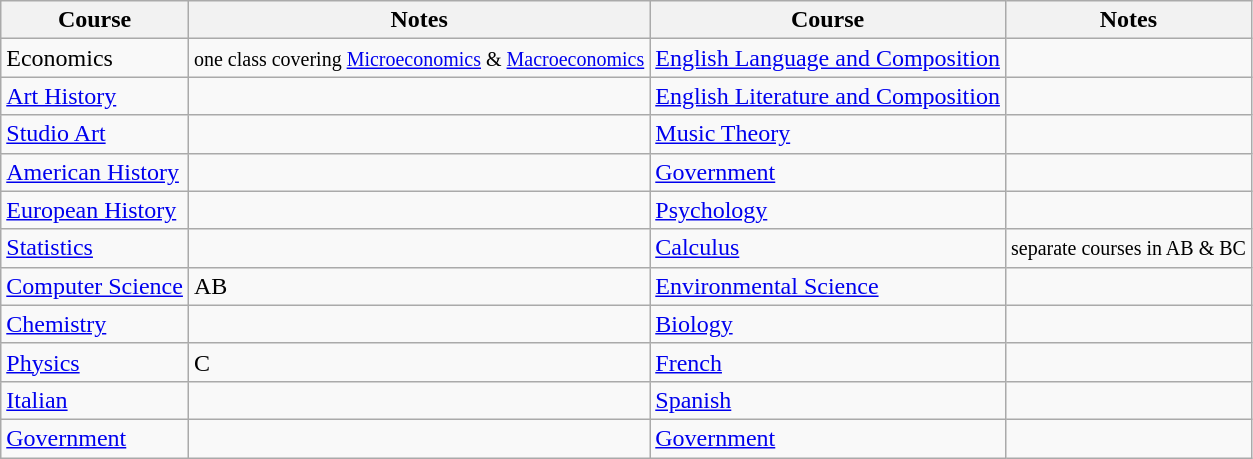<table class="wikitable">
<tr>
<th>Course</th>
<th>Notes</th>
<th>Course</th>
<th>Notes</th>
</tr>
<tr>
<td>Economics</td>
<td><small>one class covering <a href='#'>Microeconomics</a> & <a href='#'>Macroeconomics</a></small></td>
<td><a href='#'>English Language and Composition</a></td>
<td></td>
</tr>
<tr>
<td><a href='#'>Art History</a></td>
<td></td>
<td><a href='#'>English Literature and Composition</a></td>
<td></td>
</tr>
<tr>
<td><a href='#'>Studio Art</a></td>
<td></td>
<td><a href='#'>Music Theory</a></td>
<td></td>
</tr>
<tr>
<td><a href='#'>American History</a></td>
<td></td>
<td><a href='#'>Government</a></td>
<td></td>
</tr>
<tr>
<td><a href='#'>European History</a></td>
<td></td>
<td><a href='#'>Psychology</a></td>
<td></td>
</tr>
<tr>
<td><a href='#'>Statistics</a></td>
<td></td>
<td><a href='#'>Calculus</a></td>
<td><small>separate courses in AB & BC</small></td>
</tr>
<tr>
<td><a href='#'>Computer Science</a></td>
<td>AB</td>
<td><a href='#'>Environmental Science</a></td>
<td></td>
</tr>
<tr>
<td><a href='#'>Chemistry</a></td>
<td></td>
<td><a href='#'>Biology</a></td>
<td></td>
</tr>
<tr>
<td><a href='#'>Physics</a></td>
<td>C</td>
<td><a href='#'>French</a></td>
<td></td>
</tr>
<tr>
<td><a href='#'>Italian</a></td>
<td></td>
<td><a href='#'>Spanish</a></td>
<td></td>
</tr>
<tr>
<td><a href='#'>Government</a></td>
<td></td>
<td><a href='#'>Government</a></td>
<td></td>
</tr>
</table>
